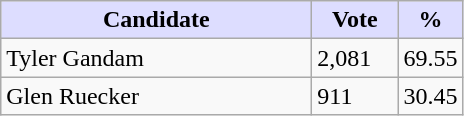<table class="wikitable">
<tr>
<th style="background:#ddf; width:200px;">Candidate</th>
<th style="background:#ddf; width:50px;">Vote</th>
<th style="background:#ddf; width:30px;">%</th>
</tr>
<tr>
<td>Tyler Gandam</td>
<td>2,081</td>
<td>69.55</td>
</tr>
<tr>
<td>Glen Ruecker</td>
<td>911</td>
<td>30.45</td>
</tr>
</table>
